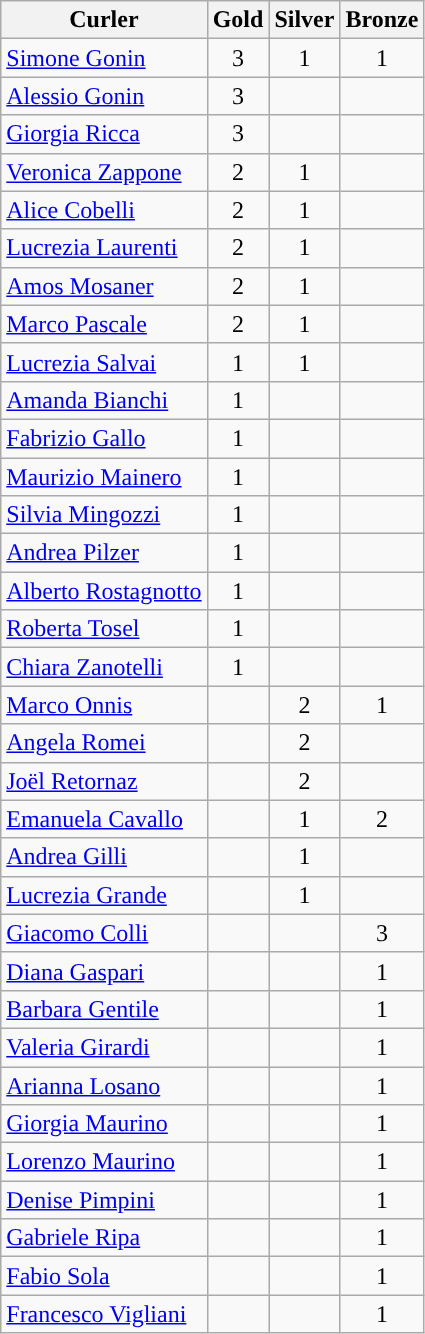<table class="wikitable" style="text-align:center;">
<tr>
<th scope="col">Curler</th>
<th scope="col">Gold</th>
<th scope="col">Silver</th>
<th scope="col">Bronze</th>
</tr>
<tr>
<td align="left"><a href='#'>Simone Gonin</a></td>
<td>3</td>
<td>1</td>
<td>1</td>
</tr>
<tr>
<td align="left"><a href='#'>Alessio Gonin</a></td>
<td>3</td>
<td></td>
<td></td>
</tr>
<tr>
<td align="left"><a href='#'>Giorgia Ricca</a></td>
<td>3</td>
<td></td>
<td></td>
</tr>
<tr>
<td align="left"><a href='#'>Veronica Zappone</a></td>
<td>2</td>
<td>1</td>
<td></td>
</tr>
<tr>
<td align="left"><a href='#'>Alice Cobelli</a></td>
<td>2</td>
<td>1</td>
<td></td>
</tr>
<tr>
<td align="left"><a href='#'>Lucrezia Laurenti</a></td>
<td>2</td>
<td>1</td>
<td></td>
</tr>
<tr>
<td align="left"><a href='#'>Amos Mosaner</a></td>
<td>2</td>
<td>1</td>
<td></td>
</tr>
<tr>
<td align="left"><a href='#'>Marco Pascale</a></td>
<td>2</td>
<td>1</td>
<td></td>
</tr>
<tr>
<td align="left"><a href='#'>Lucrezia Salvai</a></td>
<td>1</td>
<td>1</td>
<td></td>
</tr>
<tr>
<td align="left"><a href='#'>Amanda Bianchi</a></td>
<td>1</td>
<td></td>
<td></td>
</tr>
<tr>
<td align="left"><a href='#'>Fabrizio Gallo</a></td>
<td>1</td>
<td></td>
<td></td>
</tr>
<tr>
<td align="left"><a href='#'>Maurizio Mainero</a></td>
<td>1</td>
<td></td>
<td></td>
</tr>
<tr>
<td align="left"><a href='#'>Silvia Mingozzi</a></td>
<td>1</td>
<td></td>
<td></td>
</tr>
<tr>
<td align="left"><a href='#'>Andrea Pilzer</a></td>
<td>1</td>
<td></td>
<td></td>
</tr>
<tr>
<td align="left"><a href='#'>Alberto Rostagnotto</a></td>
<td>1</td>
<td></td>
<td></td>
</tr>
<tr>
<td align="left"><a href='#'>Roberta Tosel</a></td>
<td>1</td>
<td></td>
<td></td>
</tr>
<tr>
<td align="left"><a href='#'>Chiara Zanotelli</a></td>
<td>1</td>
<td></td>
<td></td>
</tr>
<tr>
<td align="left"><a href='#'>Marco Onnis</a></td>
<td></td>
<td>2</td>
<td>1</td>
</tr>
<tr>
<td align="left"><a href='#'>Angela Romei</a></td>
<td></td>
<td>2</td>
<td></td>
</tr>
<tr>
<td align="left"><a href='#'>Joël Retornaz</a></td>
<td></td>
<td>2</td>
<td></td>
</tr>
<tr>
<td align="left"><a href='#'>Emanuela Cavallo</a></td>
<td></td>
<td>1</td>
<td>2</td>
</tr>
<tr>
<td align="left"><a href='#'>Andrea Gilli</a></td>
<td></td>
<td>1</td>
<td></td>
</tr>
<tr>
<td align="left"><a href='#'>Lucrezia Grande</a></td>
<td></td>
<td>1</td>
<td></td>
</tr>
<tr>
<td align="left"><a href='#'>Giacomo Colli</a></td>
<td></td>
<td></td>
<td>3</td>
</tr>
<tr>
<td align="left"><a href='#'>Diana Gaspari</a></td>
<td></td>
<td></td>
<td>1</td>
</tr>
<tr>
<td align="left"><a href='#'>Barbara Gentile</a></td>
<td></td>
<td></td>
<td>1</td>
</tr>
<tr>
<td align="left"><a href='#'>Valeria Girardi</a></td>
<td></td>
<td></td>
<td>1</td>
</tr>
<tr>
<td align="left"><a href='#'>Arianna Losano</a></td>
<td></td>
<td></td>
<td>1</td>
</tr>
<tr>
<td align="left"><a href='#'>Giorgia Maurino</a></td>
<td></td>
<td></td>
<td>1</td>
</tr>
<tr>
<td align="left"><a href='#'>Lorenzo Maurino</a></td>
<td></td>
<td></td>
<td>1</td>
</tr>
<tr>
<td align="left"><a href='#'>Denise Pimpini</a></td>
<td></td>
<td></td>
<td>1</td>
</tr>
<tr>
<td align="left"><a href='#'>Gabriele Ripa</a></td>
<td></td>
<td></td>
<td>1</td>
</tr>
<tr>
<td align="left"><a href='#'>Fabio Sola</a></td>
<td></td>
<td></td>
<td>1</td>
</tr>
<tr>
<td align="left"><a href='#'>Francesco Vigliani</a></td>
<td></td>
<td></td>
<td>1</td>
</tr>
</table>
